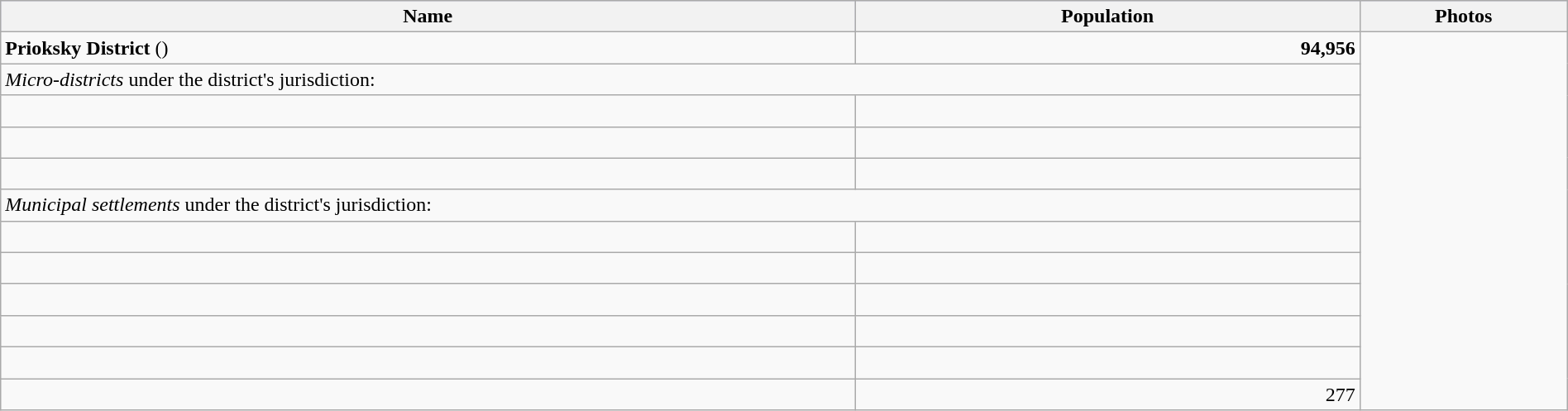<table width=100% class="wikitable">
<tr bgcolor="#CCCCFF" align="left">
<th>Name</th>
<th>Population</th>
<th>Photos</th>
</tr>
<tr valign="top">
<td><strong>Prioksky District</strong> ()</td>
<td align="right"><strong>94,956</strong></td>
<td rowspan=12></td>
</tr>
<tr valign="top">
<td colspan=2><em>Micro-districts</em> under the district's jurisdiction:</td>
</tr>
<tr>
<td><br></td>
<td align="right"></td>
</tr>
<tr>
<td><br></td>
<td align="right"></td>
</tr>
<tr>
<td><br></td>
<td align="right"></td>
</tr>
<tr valign="top">
<td colspan=2><em>Municipal settlements</em> under the district's jurisdiction:</td>
</tr>
<tr>
<td><br></td>
<td align="right"></td>
</tr>
<tr>
<td><br></td>
<td align="right"></td>
</tr>
<tr>
<td><br></td>
<td align="right"></td>
</tr>
<tr>
<td><br></td>
<td align="right"></td>
</tr>
<tr>
<td><br></td>
<td align="right"></td>
</tr>
<tr>
<td><br></td>
<td align="right">277</td>
</tr>
</table>
